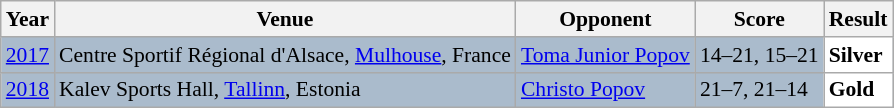<table class="sortable wikitable" style="font-size: 90%;">
<tr>
<th>Year</th>
<th>Venue</th>
<th>Opponent</th>
<th>Score</th>
<th>Result</th>
</tr>
<tr style="background:#AABBCC">
<td align="center"><a href='#'>2017</a></td>
<td align="left">Centre Sportif Régional d'Alsace, <a href='#'>Mulhouse</a>, France</td>
<td align="left"> <a href='#'>Toma Junior Popov</a></td>
<td align="left">14–21, 15–21</td>
<td style="text-align:left; background:white"> <strong>Silver</strong></td>
</tr>
<tr style="background:#AABBCC">
<td align="center"><a href='#'>2018</a></td>
<td align="left">Kalev Sports Hall, <a href='#'>Tallinn</a>, Estonia</td>
<td align="left"> <a href='#'>Christo Popov</a></td>
<td align="left">21–7, 21–14</td>
<td style="text-align:left; background:white"> <strong>Gold</strong></td>
</tr>
</table>
